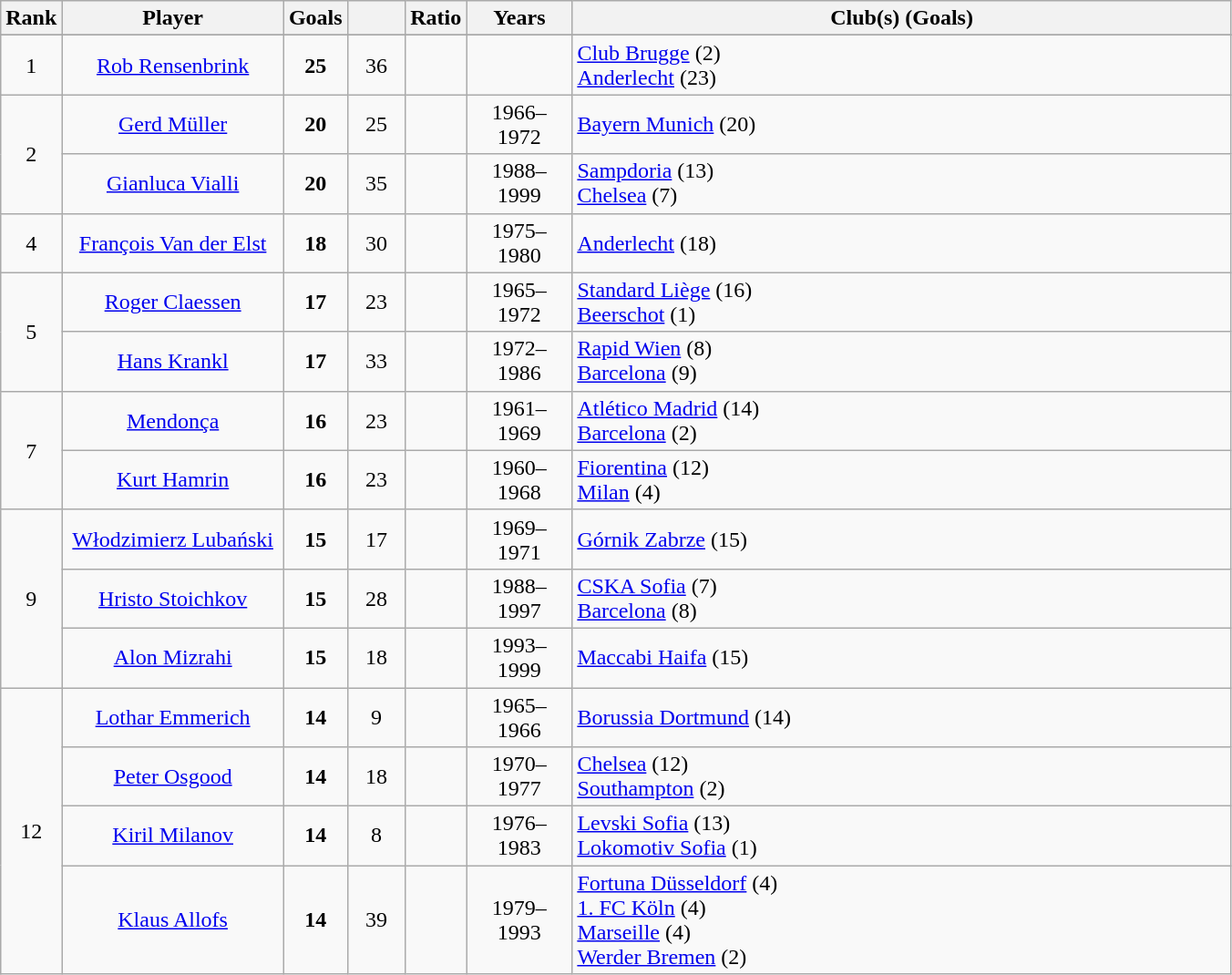<table class="wikitable sortable" style="text-align:center;">
<tr>
<th width="3px">Rank</th>
<th width="155px">Player</th>
<th width="35px">Goals</th>
<th width="35px"></th>
<th width="35px">Ratio</th>
<th width="70px">Years</th>
<th width="475px">Club(s) (Goals)</th>
</tr>
<tr ---->
</tr>
<tr>
<td>1</td>
<td> <a href='#'>Rob Rensenbrink</a></td>
<td align=center><strong>25</strong></td>
<td align=center>36</td>
<td align=center></td>
<td align=center></td>
<td style="text-align:left;"><a href='#'>Club Brugge</a> (2)<br><a href='#'>Anderlecht</a> (23)</td>
</tr>
<tr>
<td rowspan="2">2</td>
<td> <a href='#'>Gerd Müller</a></td>
<td align=center><strong>20</strong></td>
<td align=center>25</td>
<td align=center></td>
<td align=center>1966–1972</td>
<td style="text-align:left;"><a href='#'>Bayern Munich</a> (20)</td>
</tr>
<tr>
<td> <a href='#'>Gianluca Vialli</a></td>
<td align=center><strong>20</strong></td>
<td align=center>35</td>
<td align=center></td>
<td align=center>1988–1999</td>
<td style="text-align:left;"><a href='#'>Sampdoria</a> (13)<br><a href='#'>Chelsea</a> (7)</td>
</tr>
<tr>
<td>4</td>
<td> <a href='#'>François Van der Elst</a></td>
<td align=center><strong>18</strong></td>
<td align=center>30</td>
<td align=center></td>
<td align=center>1975–1980</td>
<td style="text-align:left;"><a href='#'>Anderlecht</a> (18)</td>
</tr>
<tr>
<td rowspan="2">5</td>
<td> <a href='#'>Roger Claessen</a></td>
<td align=center><strong>17</strong></td>
<td align=center>23</td>
<td align=center></td>
<td align=center>1965–1972</td>
<td style="text-align:left;"><a href='#'>Standard Liège</a> (16)<br><a href='#'>Beerschot</a> (1)</td>
</tr>
<tr>
<td> <a href='#'>Hans Krankl</a></td>
<td align=center><strong>17</strong></td>
<td align=center>33</td>
<td align=center></td>
<td align=center>1972–1986</td>
<td style="text-align:left;"><a href='#'>Rapid Wien</a> (8)<br><a href='#'>Barcelona</a> (9)</td>
</tr>
<tr>
<td rowspan="2">7</td>
<td> <a href='#'>Mendonça</a></td>
<td align=center><strong>16</strong></td>
<td align=center>23</td>
<td align=center></td>
<td align=center>1961–1969</td>
<td style="text-align:left;"><a href='#'>Atlético Madrid</a> (14)<br><a href='#'>Barcelona</a> (2)</td>
</tr>
<tr>
<td> <a href='#'>Kurt Hamrin</a></td>
<td align=center><strong>16</strong></td>
<td align=center>23</td>
<td align=center></td>
<td align=center>1960–1968</td>
<td style="text-align:left;"><a href='#'>Fiorentina</a> (12)<br><a href='#'>Milan</a> (4)</td>
</tr>
<tr>
<td rowspan="3">9</td>
<td> <a href='#'>Włodzimierz Lubański</a></td>
<td align=center><strong>15</strong></td>
<td align=center>17</td>
<td align=center></td>
<td align=center>1969–1971</td>
<td style="text-align:left;"><a href='#'>Górnik Zabrze</a> (15)</td>
</tr>
<tr>
<td> <a href='#'>Hristo Stoichkov</a></td>
<td align=center><strong>15</strong></td>
<td align=center>28</td>
<td align=center></td>
<td align=center>1988–1997</td>
<td style="text-align:left;"><a href='#'>CSKA Sofia</a> (7)<br><a href='#'>Barcelona</a> (8)</td>
</tr>
<tr>
<td> <a href='#'>Alon Mizrahi</a></td>
<td align=center><strong>15</strong></td>
<td align=center>18</td>
<td align=center></td>
<td align=center>1993–1999</td>
<td style="text-align:left;"><a href='#'>Maccabi Haifa</a> (15)</td>
</tr>
<tr>
<td rowspan="4">12</td>
<td> <a href='#'>Lothar Emmerich</a></td>
<td align=center><strong>14</strong></td>
<td align=center>9</td>
<td align=center></td>
<td align=center>1965–1966</td>
<td style="text-align:left;"><a href='#'>Borussia Dortmund</a> (14)</td>
</tr>
<tr>
<td> <a href='#'>Peter Osgood</a></td>
<td align=center><strong>14</strong></td>
<td align=center>18</td>
<td align=center></td>
<td align=center>1970–1977</td>
<td style="text-align:left;"><a href='#'>Chelsea</a> (12)<br><a href='#'>Southampton</a> (2)</td>
</tr>
<tr>
<td> <a href='#'>Kiril Milanov</a></td>
<td align=center><strong>14</strong></td>
<td align=center>8</td>
<td align=center></td>
<td align=center>1976–1983</td>
<td style="text-align:left;"><a href='#'>Levski Sofia</a> (13)<br><a href='#'>Lokomotiv Sofia</a> (1)</td>
</tr>
<tr>
<td> <a href='#'>Klaus Allofs</a></td>
<td align=center><strong>14</strong></td>
<td align=center>39</td>
<td align=center></td>
<td align=center>1979–1993</td>
<td style="text-align:left;"><a href='#'>Fortuna Düsseldorf</a> (4)<br><a href='#'>1. FC Köln</a> (4)<br><a href='#'>Marseille</a> (4)<br><a href='#'>Werder Bremen</a> (2)</td>
</tr>
</table>
